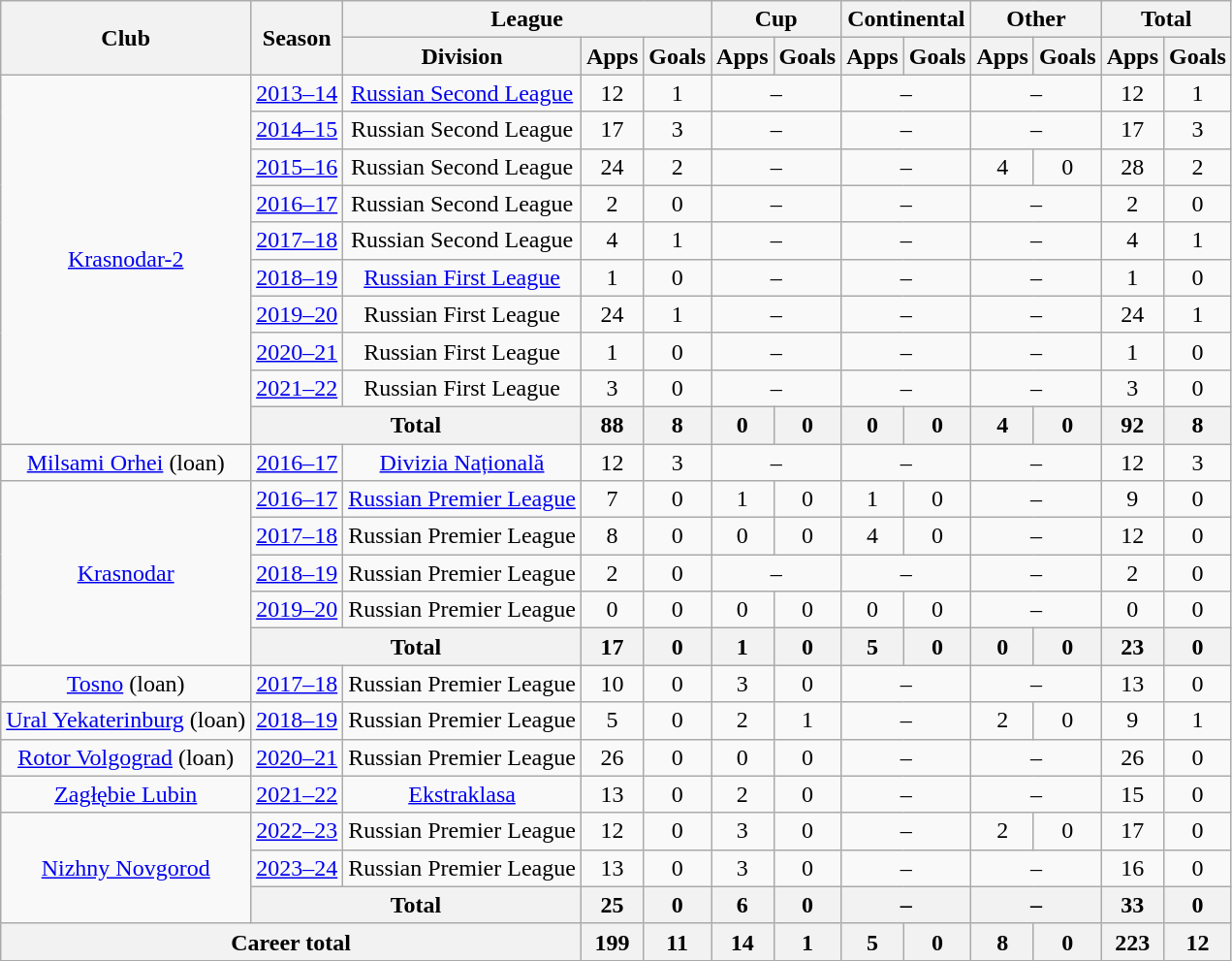<table class="wikitable" style="text-align: center;">
<tr>
<th rowspan=2>Club</th>
<th rowspan=2>Season</th>
<th colspan=3>League</th>
<th colspan=2>Cup</th>
<th colspan=2>Continental</th>
<th colspan=2>Other</th>
<th colspan=2>Total</th>
</tr>
<tr>
<th>Division</th>
<th>Apps</th>
<th>Goals</th>
<th>Apps</th>
<th>Goals</th>
<th>Apps</th>
<th>Goals</th>
<th>Apps</th>
<th>Goals</th>
<th>Apps</th>
<th>Goals</th>
</tr>
<tr>
<td rowspan="10"><a href='#'>Krasnodar-2</a></td>
<td><a href='#'>2013–14</a></td>
<td><a href='#'>Russian Second League</a></td>
<td>12</td>
<td>1</td>
<td colspan=2>–</td>
<td colspan=2>–</td>
<td colspan=2>–</td>
<td>12</td>
<td>1</td>
</tr>
<tr>
<td><a href='#'>2014–15</a></td>
<td>Russian Second League</td>
<td>17</td>
<td>3</td>
<td colspan=2>–</td>
<td colspan=2>–</td>
<td colspan=2>–</td>
<td>17</td>
<td>3</td>
</tr>
<tr>
<td><a href='#'>2015–16</a></td>
<td>Russian Second League</td>
<td>24</td>
<td>2</td>
<td colspan=2>–</td>
<td colspan=2>–</td>
<td>4</td>
<td>0</td>
<td>28</td>
<td>2</td>
</tr>
<tr>
<td><a href='#'>2016–17</a></td>
<td>Russian Second League</td>
<td>2</td>
<td>0</td>
<td colspan=2>–</td>
<td colspan=2>–</td>
<td colspan=2>–</td>
<td>2</td>
<td>0</td>
</tr>
<tr>
<td><a href='#'>2017–18</a></td>
<td>Russian Second League</td>
<td>4</td>
<td>1</td>
<td colspan=2>–</td>
<td colspan=2>–</td>
<td colspan=2>–</td>
<td>4</td>
<td>1</td>
</tr>
<tr>
<td><a href='#'>2018–19</a></td>
<td><a href='#'>Russian First League</a></td>
<td>1</td>
<td>0</td>
<td colspan=2>–</td>
<td colspan=2>–</td>
<td colspan=2>–</td>
<td>1</td>
<td>0</td>
</tr>
<tr>
<td><a href='#'>2019–20</a></td>
<td>Russian First League</td>
<td>24</td>
<td>1</td>
<td colspan=2>–</td>
<td colspan=2>–</td>
<td colspan=2>–</td>
<td>24</td>
<td>1</td>
</tr>
<tr>
<td><a href='#'>2020–21</a></td>
<td>Russian First League</td>
<td>1</td>
<td>0</td>
<td colspan=2>–</td>
<td colspan=2>–</td>
<td colspan=2>–</td>
<td>1</td>
<td>0</td>
</tr>
<tr>
<td><a href='#'>2021–22</a></td>
<td>Russian First League</td>
<td>3</td>
<td>0</td>
<td colspan=2>–</td>
<td colspan=2>–</td>
<td colspan=2>–</td>
<td>3</td>
<td>0</td>
</tr>
<tr>
<th colspan=2>Total</th>
<th>88</th>
<th>8</th>
<th>0</th>
<th>0</th>
<th>0</th>
<th>0</th>
<th>4</th>
<th>0</th>
<th>92</th>
<th>8</th>
</tr>
<tr>
<td><a href='#'>Milsami Orhei</a> (loan)</td>
<td><a href='#'>2016–17</a></td>
<td><a href='#'>Divizia Națională</a></td>
<td>12</td>
<td>3</td>
<td colspan=2>–</td>
<td colspan=2>–</td>
<td colspan=2>–</td>
<td>12</td>
<td>3</td>
</tr>
<tr>
<td rowspan="5"><a href='#'>Krasnodar</a></td>
<td><a href='#'>2016–17</a></td>
<td><a href='#'>Russian Premier League</a></td>
<td>7</td>
<td>0</td>
<td>1</td>
<td>0</td>
<td>1</td>
<td>0</td>
<td colspan=2>–</td>
<td>9</td>
<td>0</td>
</tr>
<tr>
<td><a href='#'>2017–18</a></td>
<td>Russian Premier League</td>
<td>8</td>
<td>0</td>
<td>0</td>
<td>0</td>
<td>4</td>
<td>0</td>
<td colspan=2>–</td>
<td>12</td>
<td>0</td>
</tr>
<tr>
<td><a href='#'>2018–19</a></td>
<td>Russian Premier League</td>
<td>2</td>
<td>0</td>
<td colspan=2>–</td>
<td colspan=2>–</td>
<td colspan=2>–</td>
<td>2</td>
<td>0</td>
</tr>
<tr>
<td><a href='#'>2019–20</a></td>
<td>Russian Premier League</td>
<td>0</td>
<td>0</td>
<td>0</td>
<td>0</td>
<td>0</td>
<td>0</td>
<td colspan=2>–</td>
<td>0</td>
<td>0</td>
</tr>
<tr>
<th colspan=2>Total</th>
<th>17</th>
<th>0</th>
<th>1</th>
<th>0</th>
<th>5</th>
<th>0</th>
<th>0</th>
<th>0</th>
<th>23</th>
<th>0</th>
</tr>
<tr>
<td><a href='#'>Tosno</a> (loan)</td>
<td><a href='#'>2017–18</a></td>
<td>Russian Premier League</td>
<td>10</td>
<td>0</td>
<td>3</td>
<td>0</td>
<td colspan=2>–</td>
<td colspan=2>–</td>
<td>13</td>
<td>0</td>
</tr>
<tr>
<td><a href='#'>Ural Yekaterinburg</a> (loan)</td>
<td><a href='#'>2018–19</a></td>
<td>Russian Premier League</td>
<td>5</td>
<td>0</td>
<td>2</td>
<td>1</td>
<td colspan=2>–</td>
<td>2</td>
<td>0</td>
<td>9</td>
<td>1</td>
</tr>
<tr>
<td><a href='#'>Rotor Volgograd</a> (loan)</td>
<td><a href='#'>2020–21</a></td>
<td>Russian Premier League</td>
<td>26</td>
<td>0</td>
<td>0</td>
<td>0</td>
<td colspan=2>–</td>
<td colspan=2>–</td>
<td>26</td>
<td>0</td>
</tr>
<tr>
<td><a href='#'>Zagłębie Lubin</a></td>
<td><a href='#'>2021–22</a></td>
<td><a href='#'>Ekstraklasa</a></td>
<td>13</td>
<td>0</td>
<td>2</td>
<td>0</td>
<td colspan=2>–</td>
<td colspan=2>–</td>
<td>15</td>
<td>0</td>
</tr>
<tr>
<td rowspan="3"><a href='#'>Nizhny Novgorod</a></td>
<td><a href='#'>2022–23</a></td>
<td>Russian Premier League</td>
<td>12</td>
<td>0</td>
<td>3</td>
<td>0</td>
<td colspan=2>–</td>
<td>2</td>
<td>0</td>
<td>17</td>
<td>0</td>
</tr>
<tr>
<td><a href='#'>2023–24</a></td>
<td>Russian Premier League</td>
<td>13</td>
<td>0</td>
<td>3</td>
<td>0</td>
<td colspan=2>–</td>
<td colspan=2>–</td>
<td>16</td>
<td>0</td>
</tr>
<tr>
<th colspan=2>Total</th>
<th>25</th>
<th>0</th>
<th>6</th>
<th>0</th>
<th colspan=2>–</th>
<th colspan=2>–</th>
<th>33</th>
<th>0</th>
</tr>
<tr>
<th colspan=3>Career total</th>
<th>199</th>
<th>11</th>
<th>14</th>
<th>1</th>
<th>5</th>
<th>0</th>
<th>8</th>
<th>0</th>
<th>223</th>
<th>12</th>
</tr>
</table>
